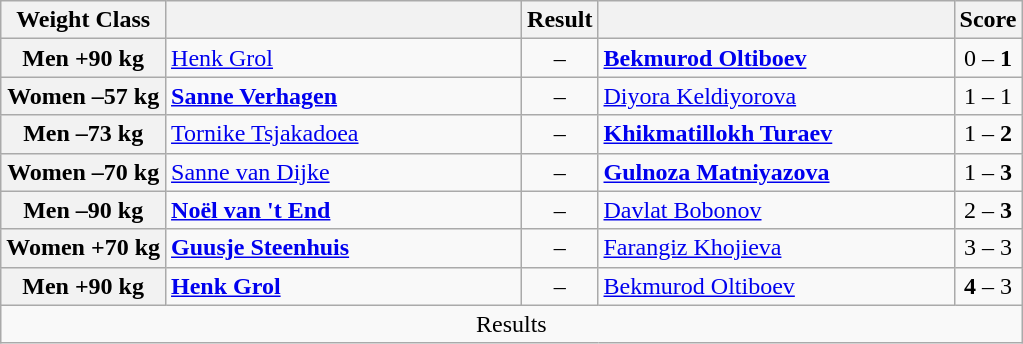<table class="wikitable">
<tr>
<th>Weight Class</th>
<th style="width: 230px;"></th>
<th>Result</th>
<th style="width: 230px;"></th>
<th>Score</th>
</tr>
<tr>
<th>Men +90 kg</th>
<td><a href='#'>Henk Grol</a></td>
<td align=center> – <strong></strong></td>
<td><strong><a href='#'>Bekmurod Oltiboev</a></strong></td>
<td align=center>0 – <strong>1</strong></td>
</tr>
<tr>
<th>Women –57 kg</th>
<td><strong><a href='#'>Sanne Verhagen</a></strong></td>
<td align=center><strong></strong> – </td>
<td><a href='#'>Diyora Keldiyorova</a></td>
<td align=center>1 – 1</td>
</tr>
<tr>
<th>Men –73 kg</th>
<td><a href='#'>Tornike Tsjakadoea</a></td>
<td align=center> – <strong></strong></td>
<td><strong><a href='#'>Khikmatillokh Turaev</a></strong></td>
<td align=center>1 – <strong>2</strong></td>
</tr>
<tr>
<th>Women –70 kg</th>
<td><a href='#'>Sanne van Dijke</a></td>
<td align=center> – <strong></strong></td>
<td><strong><a href='#'>Gulnoza Matniyazova</a></strong></td>
<td align=center>1 – <strong>3</strong></td>
</tr>
<tr>
<th>Men –90 kg</th>
<td><strong><a href='#'>Noël van 't End</a></strong></td>
<td align=center><strong></strong> – </td>
<td><a href='#'>Davlat Bobonov</a></td>
<td align=center>2 – <strong>3</strong></td>
</tr>
<tr>
<th>Women +70 kg</th>
<td><strong><a href='#'>Guusje Steenhuis</a></strong></td>
<td align=center><strong></strong> – </td>
<td><a href='#'>Farangiz Khojieva</a></td>
<td align=center>3 – 3</td>
</tr>
<tr>
<th>Men +90 kg</th>
<td><strong><a href='#'>Henk Grol</a></strong></td>
<td align=center><strong></strong> – </td>
<td><a href='#'>Bekmurod Oltiboev</a></td>
<td align=center><strong>4</strong> – 3</td>
</tr>
<tr>
<td align=center colspan=5>Results</td>
</tr>
</table>
